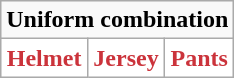<table class="wikitable"  style="display: inline-table;">
<tr>
<td align="center" Colspan="3"><strong>Uniform combination</strong></td>
</tr>
<tr align="center">
<td style="background:white; color:#cb333b"><strong>Helmet</strong></td>
<td style="background:white; color:#cb333b"><strong>Jersey</strong></td>
<td style="background:white; color:#cb333b"><strong>Pants</strong></td>
</tr>
</table>
